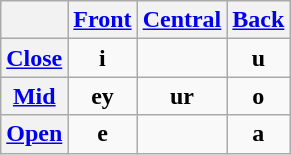<table class="wikitable" style="text-align: center">
<tr>
<th></th>
<th><a href='#'>Front</a></th>
<th><a href='#'>Central</a></th>
<th><a href='#'>Back</a></th>
</tr>
<tr>
<th><a href='#'>Close</a></th>
<td><strong>i</strong><br></td>
<td></td>
<td><strong>u</strong><br></td>
</tr>
<tr>
<th><a href='#'>Mid</a></th>
<td><strong>ey</strong><br></td>
<td><strong>ur</strong><br></td>
<td><strong>o</strong><br></td>
</tr>
<tr>
<th><a href='#'>Open</a></th>
<td><strong>e</strong><br></td>
<td></td>
<td><strong>a</strong><br></td>
</tr>
</table>
